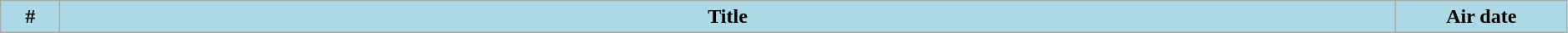<table class="wikitable plainrowheaders" style="width:99%; background:#fff;">
<tr>
<th style="background:#add8e6; width:40px;">#</th>
<th style="background: #add8e6;">Title</th>
<th style="background:#add8e6; width:130px;">Air date<br>



</th>
</tr>
</table>
